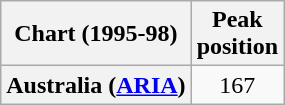<table class="wikitable plainrowheaders">
<tr>
<th scope="col">Chart (1995-98)</th>
<th scope="col">Peak<br>position</th>
</tr>
<tr>
<th scope="row">Australia (<a href='#'>ARIA</a>)</th>
<td align="center">167</td>
</tr>
</table>
